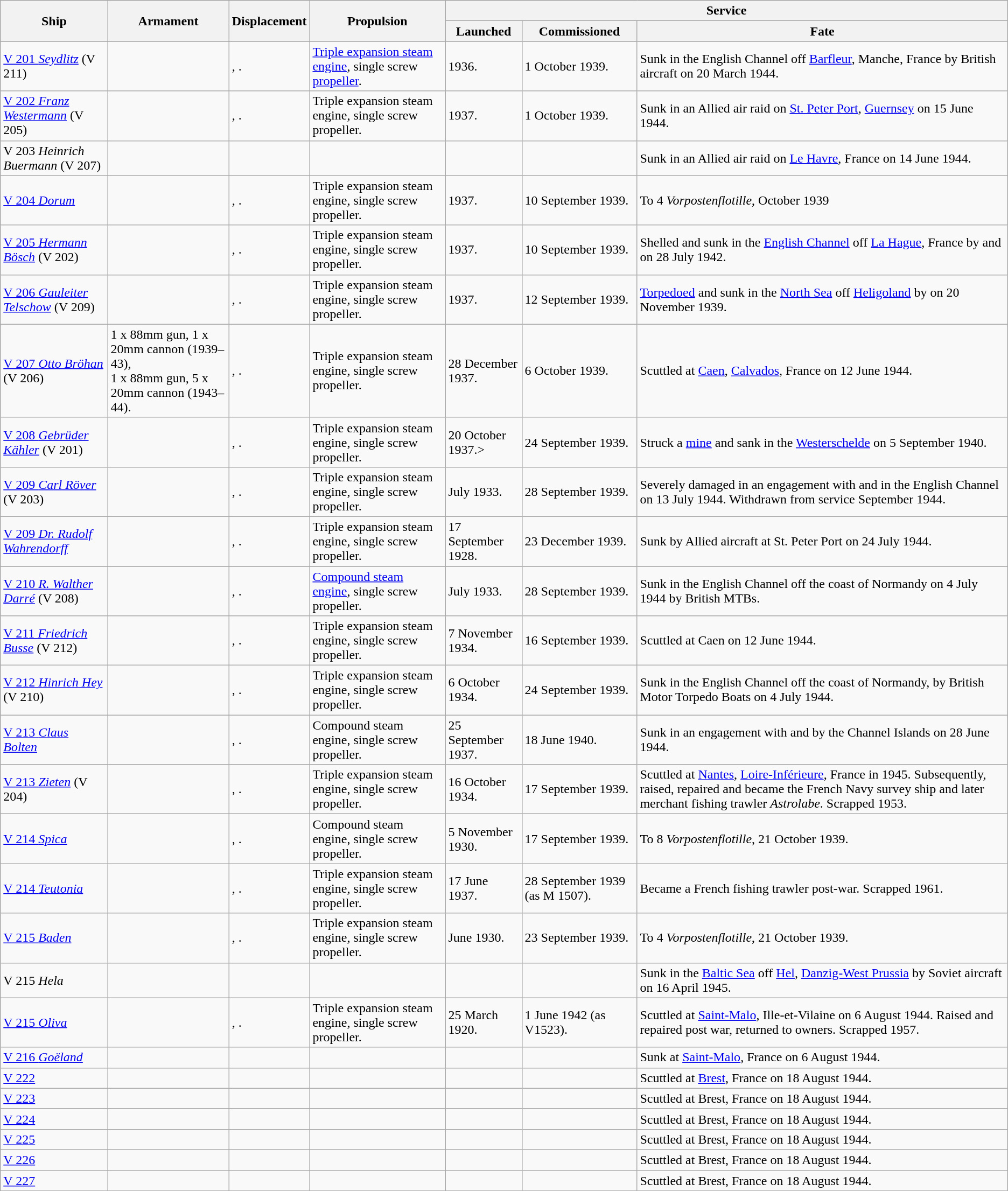<table class="wikitable">
<tr>
<th rowspan="2">Ship</th>
<th rowspan="2">Armament</th>
<th rowspan="2">Displacement</th>
<th rowspan="2">Propulsion</th>
<th colspan="3">Service</th>
</tr>
<tr>
<th>Launched</th>
<th>Commissioned</th>
<th>Fate</th>
</tr>
<tr>
<td><a href='#'>V 201 <em>Seydlitz</em></a> (V 211)</td>
<td></td>
<td>, .</td>
<td><a href='#'>Triple expansion steam engine</a>, single screw <a href='#'>propeller</a>.</td>
<td>1936.</td>
<td>1 October 1939.</td>
<td>Sunk in the English Channel off <a href='#'>Barfleur</a>, Manche, France by British aircraft on 20 March 1944.</td>
</tr>
<tr>
<td><a href='#'>V 202 <em>Franz Westermann</em></a> (V 205)</td>
<td></td>
<td>, .</td>
<td>Triple expansion steam engine, single screw propeller.</td>
<td>1937.</td>
<td>1 October 1939.</td>
<td>Sunk in an Allied air raid on <a href='#'>St. Peter Port</a>, <a href='#'>Guernsey</a> on 15 June 1944.</td>
</tr>
<tr>
<td>V 203 <em>Heinrich Buermann</em> (V 207)</td>
<td></td>
<td></td>
<td></td>
<td></td>
<td></td>
<td>Sunk in an Allied air raid on <a href='#'>Le Havre</a>, France on 14 June 1944.</td>
</tr>
<tr>
<td><a href='#'>V 204 <em>Dorum</em></a></td>
<td></td>
<td>, .</td>
<td>Triple expansion steam engine, single screw propeller.</td>
<td>1937.</td>
<td>10 September 1939.</td>
<td>To 4 <em>Vorpostenflotille</em>, October 1939</td>
</tr>
<tr>
<td><a href='#'>V 205 <em>Hermann Bösch</em></a> (V 202)</td>
<td></td>
<td>, .</td>
<td>Triple expansion steam engine, single screw propeller.</td>
<td>1937.</td>
<td>10 September 1939.</td>
<td>Shelled and sunk in the <a href='#'>English Channel</a> off <a href='#'>La Hague</a>, France by  and  on 28 July 1942.</td>
</tr>
<tr>
<td><a href='#'>V 206 <em>Gauleiter Telschow</em></a> (V 209)</td>
<td></td>
<td>, .</td>
<td>Triple expansion steam engine, single screw propeller.</td>
<td>1937.</td>
<td>12 September 1939.</td>
<td><a href='#'>Torpedoed</a> and sunk in the <a href='#'>North Sea</a> off <a href='#'>Heligoland</a> by  on 20 November 1939.</td>
</tr>
<tr>
<td><a href='#'>V 207 <em>Otto Bröhan</em></a> (V 206)</td>
<td>1 x 88mm gun, 1 x 20mm cannon (1939–43),<br>1 x 88mm gun, 5 x 20mm cannon (1943–44).</td>
<td>, .</td>
<td>Triple expansion steam engine, single screw propeller.</td>
<td>28 December 1937.</td>
<td>6 October 1939.</td>
<td>Scuttled at <a href='#'>Caen</a>, <a href='#'>Calvados</a>, France on 12 June 1944.</td>
</tr>
<tr>
<td><a href='#'>V 208 <em>Gebrüder Kähler</em></a> (V 201)</td>
<td></td>
<td>, .</td>
<td>Triple expansion steam engine, single screw propeller.</td>
<td>20 October 1937.></td>
<td>24 September 1939.</td>
<td>Struck a <a href='#'>mine</a> and sank in the <a href='#'>Westerschelde</a> on 5 September 1940.</td>
</tr>
<tr>
<td><a href='#'>V 209 <em>Carl Röver</em></a> (V 203)</td>
<td></td>
<td>, .</td>
<td>Triple expansion steam engine, single screw propeller.</td>
<td>July 1933.</td>
<td>28 September 1939.</td>
<td>Severely damaged in an engagement with  and  in the English Channel on 13 July 1944. Withdrawn from service September 1944.</td>
</tr>
<tr>
<td><a href='#'>V 209 <em>Dr. Rudolf Wahrendorff</em></a></td>
<td></td>
<td>, .</td>
<td>Triple expansion steam engine, single screw propeller.</td>
<td>17 September 1928.</td>
<td>23 December 1939.</td>
<td>Sunk by Allied aircraft at St. Peter Port on 24 July 1944.</td>
</tr>
<tr>
<td><a href='#'>V 210 <em>R. Walther Darré</em></a> (V 208)</td>
<td></td>
<td>, .</td>
<td><a href='#'>Compound steam engine</a>, single screw propeller.</td>
<td>July 1933.</td>
<td>28 September 1939.</td>
<td>Sunk in the English Channel off the coast of Normandy on 4 July 1944 by British MTBs.</td>
</tr>
<tr>
<td><a href='#'>V 211 <em>Friedrich Busse</em></a> (V 212)</td>
<td></td>
<td>, .</td>
<td>Triple expansion steam engine, single screw propeller.</td>
<td>7 November 1934.</td>
<td>16 September 1939.</td>
<td>Scuttled at Caen on 12 June 1944.</td>
</tr>
<tr>
<td><a href='#'>V 212 <em>Hinrich Hey</em></a> (V 210)</td>
<td></td>
<td>, .</td>
<td>Triple expansion steam engine, single screw propeller.</td>
<td>6 October 1934.</td>
<td>24 September 1939.</td>
<td>Sunk in the English Channel off the coast of Normandy, by British Motor Torpedo Boats on 4 July 1944.</td>
</tr>
<tr>
<td><a href='#'>V 213 <em>Claus Bolten</em></a></td>
<td></td>
<td>, .</td>
<td>Compound steam engine, single screw propeller.</td>
<td>25 September 1937.</td>
<td>18 June 1940.</td>
<td>Sunk in an engagement with  and  by the Channel Islands on 28 June 1944.</td>
</tr>
<tr>
<td><a href='#'>V 213 <em>Zieten</em></a> (V 204)</td>
<td></td>
<td>, .</td>
<td>Triple expansion steam engine, single screw propeller.</td>
<td>16 October 1934.</td>
<td>17 September 1939.</td>
<td>Scuttled at <a href='#'>Nantes</a>, <a href='#'>Loire-Inférieure</a>, France in 1945. Subsequently, raised, repaired and became the French Navy survey ship and later merchant fishing trawler <em>Astrolabe</em>. Scrapped 1953.</td>
</tr>
<tr>
<td><a href='#'>V 214 <em>Spica</em></a></td>
<td></td>
<td>, .</td>
<td>Compound steam engine, single screw propeller.</td>
<td>5 November 1930.</td>
<td>17 September 1939.</td>
<td>To 8 <em>Vorpostenflotille</em>, 21 October 1939.</td>
</tr>
<tr>
<td><a href='#'>V 214 <em>Teutonia</em></a></td>
<td></td>
<td>, .</td>
<td>Triple expansion steam engine, single screw propeller.</td>
<td>17 June 1937.</td>
<td>28 September 1939 (as M 1507).</td>
<td>Became a French fishing trawler post-war. Scrapped 1961.</td>
</tr>
<tr>
<td><a href='#'>V 215 <em>Baden</em></a></td>
<td></td>
<td>, .</td>
<td>Triple expansion steam engine, single screw propeller.</td>
<td>June 1930.</td>
<td>23 September 1939.</td>
<td>To 4 <em>Vorpostenflotille</em>, 21 October 1939.</td>
</tr>
<tr>
<td>V 215 <em>Hela</em></td>
<td></td>
<td></td>
<td></td>
<td></td>
<td></td>
<td>Sunk in the <a href='#'>Baltic Sea</a> off <a href='#'>Hel</a>, <a href='#'>Danzig-West Prussia</a> by Soviet aircraft on 16 April 1945.</td>
</tr>
<tr>
<td><a href='#'>V 215 <em>Oliva</em></a></td>
<td></td>
<td>, .</td>
<td>Triple expansion steam engine, single screw propeller.</td>
<td>25 March 1920.</td>
<td>1 June 1942 (as V1523).</td>
<td>Scuttled at <a href='#'>Saint-Malo</a>, Ille-et-Vilaine on 6 August 1944. Raised and repaired post war, returned to owners. Scrapped 1957.</td>
</tr>
<tr>
<td><a href='#'>V 216 <em>Goëland</em></a></td>
<td></td>
<td></td>
<td></td>
<td></td>
<td></td>
<td>Sunk at <a href='#'>Saint-Malo</a>, France on 6 August 1944.</td>
</tr>
<tr>
<td><a href='#'>V 222</a></td>
<td></td>
<td></td>
<td></td>
<td></td>
<td></td>
<td>Scuttled at <a href='#'>Brest</a>, France on 18 August 1944.</td>
</tr>
<tr>
<td><a href='#'>V 223</a></td>
<td></td>
<td></td>
<td></td>
<td></td>
<td></td>
<td>Scuttled at Brest, France on 18 August 1944.</td>
</tr>
<tr>
<td><a href='#'>V 224</a></td>
<td></td>
<td></td>
<td></td>
<td></td>
<td></td>
<td>Scuttled at Brest, France on 18 August 1944.</td>
</tr>
<tr>
<td><a href='#'>V 225</a></td>
<td></td>
<td></td>
<td></td>
<td></td>
<td></td>
<td>Scuttled at Brest, France on 18 August 1944.</td>
</tr>
<tr>
<td><a href='#'>V 226</a></td>
<td></td>
<td></td>
<td></td>
<td></td>
<td></td>
<td>Scuttled at Brest, France on 18 August 1944.</td>
</tr>
<tr>
<td><a href='#'>V 227</a></td>
<td></td>
<td></td>
<td></td>
<td></td>
<td></td>
<td>Scuttled at Brest, France on 18 August 1944.</td>
</tr>
</table>
